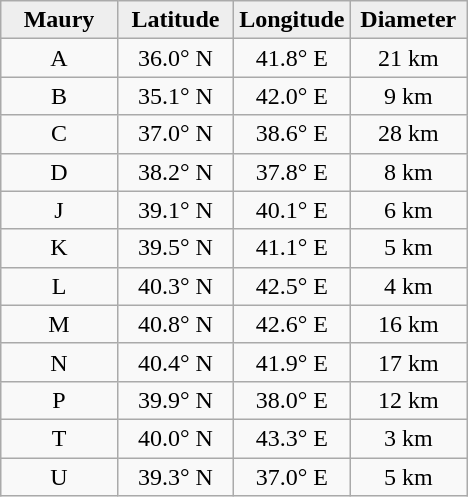<table class="wikitable">
<tr>
<th width="25%" style="background:#eeeeee;">Maury</th>
<th width="25%" style="background:#eeeeee;">Latitude</th>
<th width="25%" style="background:#eeeeee;">Longitude</th>
<th width="25%" style="background:#eeeeee;">Diameter</th>
</tr>
<tr>
<td align="center">A</td>
<td align="center">36.0° N</td>
<td align="center">41.8° E</td>
<td align="center">21 km</td>
</tr>
<tr>
<td align="center">B</td>
<td align="center">35.1° N</td>
<td align="center">42.0° E</td>
<td align="center">9 km</td>
</tr>
<tr>
<td align="center">C</td>
<td align="center">37.0° N</td>
<td align="center">38.6° E</td>
<td align="center">28 km</td>
</tr>
<tr>
<td align="center">D</td>
<td align="center">38.2° N</td>
<td align="center">37.8° E</td>
<td align="center">8 km</td>
</tr>
<tr>
<td align="center">J</td>
<td align="center">39.1° N</td>
<td align="center">40.1° E</td>
<td align="center">6 km</td>
</tr>
<tr>
<td align="center">K</td>
<td align="center">39.5° N</td>
<td align="center">41.1° E</td>
<td align="center">5 km</td>
</tr>
<tr>
<td align="center">L</td>
<td align="center">40.3° N</td>
<td align="center">42.5° E</td>
<td align="center">4 km</td>
</tr>
<tr>
<td align="center">M</td>
<td align="center">40.8° N</td>
<td align="center">42.6° E</td>
<td align="center">16 km</td>
</tr>
<tr>
<td align="center">N</td>
<td align="center">40.4° N</td>
<td align="center">41.9° E</td>
<td align="center">17 km</td>
</tr>
<tr>
<td align="center">P</td>
<td align="center">39.9° N</td>
<td align="center">38.0° E</td>
<td align="center">12 km</td>
</tr>
<tr>
<td align="center">T</td>
<td align="center">40.0° N</td>
<td align="center">43.3° E</td>
<td align="center">3 km</td>
</tr>
<tr>
<td align="center">U</td>
<td align="center">39.3° N</td>
<td align="center">37.0° E</td>
<td align="center">5 km</td>
</tr>
</table>
